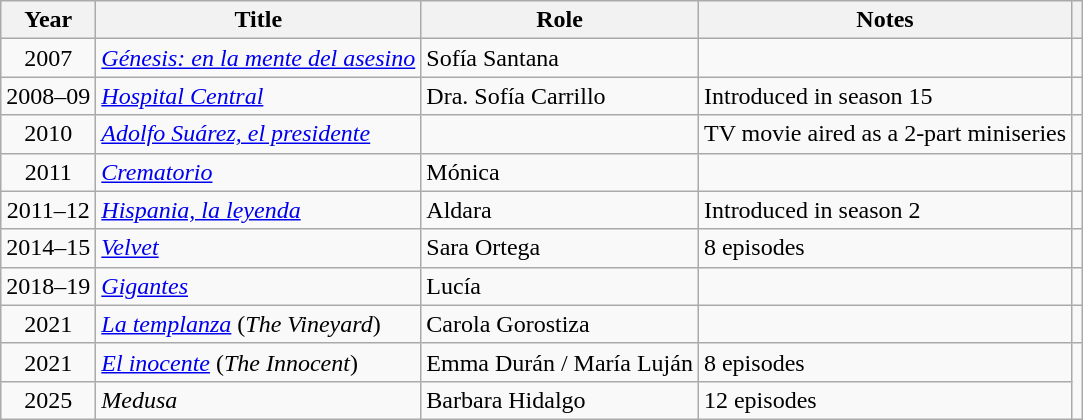<table class="wikitable sortable">
<tr>
<th>Year</th>
<th>Title</th>
<th>Role</th>
<th class="unsortable">Notes</th>
<th class="unsortable"></th>
</tr>
<tr>
<td align = "center">2007</td>
<td><em><a href='#'>Génesis: en la mente del asesino</a></em></td>
<td>Sofía Santana</td>
<td></td>
<td align = "center"></td>
</tr>
<tr>
<td align = "center">2008–09</td>
<td><em><a href='#'>Hospital Central</a></em></td>
<td>Dra. Sofía Carrillo</td>
<td>Introduced in season 15</td>
<td align = "center"></td>
</tr>
<tr>
<td align = "center">2010</td>
<td><em><a href='#'>Adolfo Suárez, el presidente</a></em></td>
<td></td>
<td>TV movie aired as a 2-part miniseries</td>
<td align = "center"></td>
</tr>
<tr>
<td align = "center">2011</td>
<td><em><a href='#'>Crematorio</a></em></td>
<td>Mónica</td>
<td></td>
<td align = "center"></td>
</tr>
<tr>
<td align = "center">2011–12</td>
<td><em><a href='#'>Hispania, la leyenda</a></em></td>
<td>Aldara</td>
<td>Introduced in season 2</td>
<td align = "center"></td>
</tr>
<tr>
<td align = "center">2014–15</td>
<td><em><a href='#'>Velvet</a></em></td>
<td>Sara Ortega</td>
<td>8 episodes</td>
<td align = "center"></td>
</tr>
<tr>
<td align = "center">2018–19</td>
<td><em><a href='#'>Gigantes</a></em></td>
<td>Lucía</td>
<td></td>
<td align = "center"></td>
</tr>
<tr>
<td align = "center">2021</td>
<td><em><a href='#'>La templanza</a></em> (<em>The Vineyard</em>)</td>
<td>Carola Gorostiza</td>
<td></td>
<td align = "center"></td>
</tr>
<tr>
<td align = "center">2021</td>
<td><em><a href='#'>El inocente</a></em> (<em>The Innocent</em>)</td>
<td>Emma Durán / María Luján</td>
<td>8 episodes</td>
</tr>
<tr>
<td align = "center">2025</td>
<td><em>Medusa</em></td>
<td>Barbara Hidalgo</td>
<td>12 episodes</td>
</tr>
</table>
